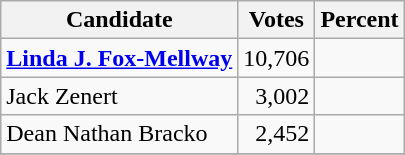<table class="wikitable">
<tr>
<th>Candidate</th>
<th>Votes</th>
<th>Percent</th>
</tr>
<tr>
<td style="font-weight:bold;"><a href='#'>Linda J. Fox-Mellway</a></td>
<td style="text-align:right;">10,706</td>
<td style="text-align:right;"></td>
</tr>
<tr>
<td>Jack Zenert</td>
<td style="text-align:right;">3,002</td>
<td style="text-align:right;"></td>
</tr>
<tr>
<td>Dean Nathan Bracko</td>
<td style="text-align:right;">2,452</td>
<td style="text-align:right;"></td>
</tr>
<tr>
</tr>
</table>
